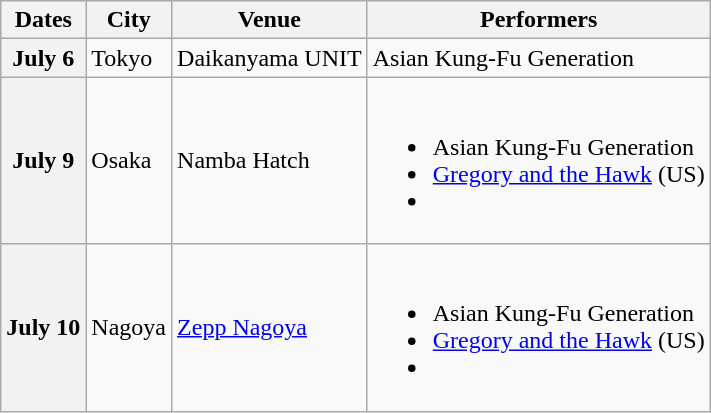<table class="wikitable">
<tr>
<th>Dates</th>
<th>City</th>
<th>Venue</th>
<th>Performers</th>
</tr>
<tr>
<th>July 6</th>
<td>Tokyo</td>
<td>Daikanyama UNIT</td>
<td>Asian Kung-Fu Generation</td>
</tr>
<tr>
<th>July 9</th>
<td>Osaka</td>
<td>Namba Hatch</td>
<td><br><ul><li>Asian Kung-Fu Generation</li><li><a href='#'>Gregory and the Hawk</a> (US)</li><li></li></ul></td>
</tr>
<tr>
<th>July 10</th>
<td>Nagoya</td>
<td><a href='#'>Zepp Nagoya</a></td>
<td><br><ul><li>Asian Kung-Fu Generation</li><li><a href='#'>Gregory and the Hawk</a> (US)</li><li></li></ul></td>
</tr>
</table>
